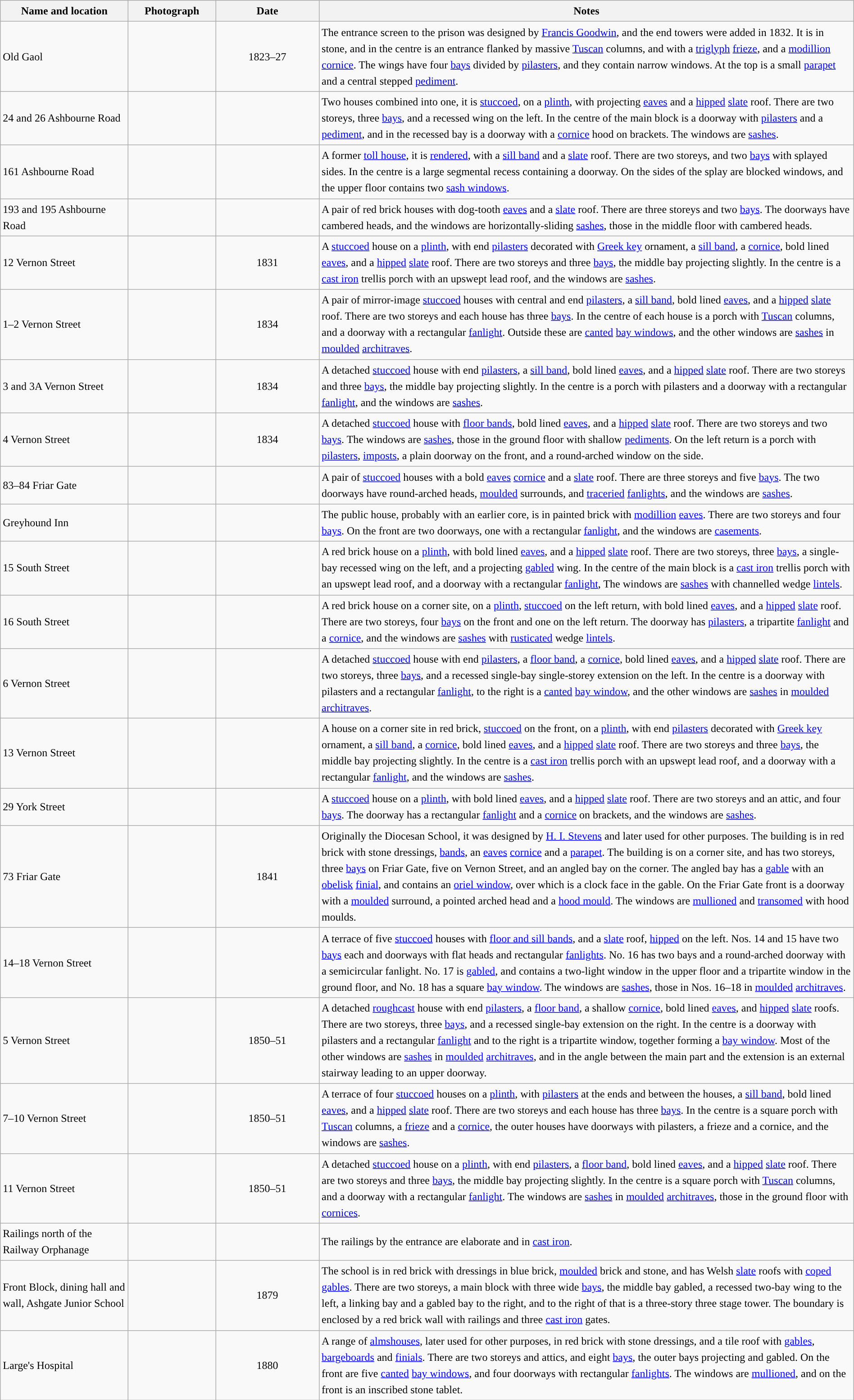<table class="wikitable sortable plainrowheaders" style="width:100%;border:0px;text-align:left;line-height:150%;">
<tr>
<th scope="col"  style="width:150px">Name and location</th>
<th scope="col"  style="width:100px" class="unsortable">Photograph</th>
<th scope="col"  style="width:120px">Date</th>
<th scope="col"  style="width:650px" class="unsortable">Notes</th>
</tr>
<tr>
<td>Old Gaol<br><small></small></td>
<td></td>
<td align="center">1823–27</td>
<td>The entrance screen to the prison was designed by <a href='#'>Francis Goodwin</a>, and the end towers were added in 1832.  It is in stone, and in the centre is an entrance flanked by massive <a href='#'>Tuscan</a> columns, and with a <a href='#'>triglyph</a> <a href='#'>frieze</a>, and a <a href='#'>modillion</a> <a href='#'>cornice</a>.  The wings have four <a href='#'>bays</a> divided by <a href='#'>pilasters</a>, and they contain narrow windows.  At the top is a small <a href='#'>parapet</a> and a central stepped <a href='#'>pediment</a>.</td>
</tr>
<tr>
<td>24 and 26 Ashbourne Road<br><small></small></td>
<td></td>
<td align="center"></td>
<td>Two houses combined into one, it is <a href='#'>stuccoed</a>, on a <a href='#'>plinth</a>, with projecting <a href='#'>eaves</a> and a <a href='#'>hipped</a> <a href='#'>slate</a> roof.  There are two storeys, three <a href='#'>bays</a>, and a recessed wing on the left.  In the centre of the main block is a doorway with <a href='#'>pilasters</a> and a <a href='#'>pediment</a>, and in the recessed bay is a doorway with a <a href='#'>cornice</a> hood on brackets.  The windows are <a href='#'>sashes</a>.</td>
</tr>
<tr>
<td>161 Ashbourne Road<br><small></small></td>
<td></td>
<td align="center"></td>
<td>A former <a href='#'>toll house</a>, it is <a href='#'>rendered</a>, with a <a href='#'>sill band</a> and a <a href='#'>slate</a> roof.  There are two storeys, and two <a href='#'>bays</a> with splayed sides.  In the centre is a large segmental recess containing a doorway.  On the sides of the splay are blocked windows, and the upper floor contains two <a href='#'>sash windows</a>.</td>
</tr>
<tr>
<td>193 and 195 Ashbourne Road<br><small></small></td>
<td></td>
<td align="center"></td>
<td>A pair of red brick houses with dog-tooth <a href='#'>eaves</a> and a <a href='#'>slate</a> roof.  There are three storeys and two <a href='#'>bays</a>.  The doorways have cambered heads, and the windows are horizontally-sliding <a href='#'>sashes</a>, those in the middle floor with cambered heads.</td>
</tr>
<tr>
<td>12 Vernon Street<br><small></small></td>
<td></td>
<td align="center">1831</td>
<td>A <a href='#'>stuccoed</a> house on a <a href='#'>plinth</a>, with end <a href='#'>pilasters</a> decorated with <a href='#'>Greek key</a> ornament, a <a href='#'>sill band</a>, a <a href='#'>cornice</a>, bold lined <a href='#'>eaves</a>, and a <a href='#'>hipped</a> <a href='#'>slate</a> roof.  There are two storeys and three <a href='#'>bays</a>, the middle bay projecting slightly.  In the centre is a <a href='#'>cast iron</a> trellis porch with an upswept lead roof, and the windows are <a href='#'>sashes</a>.</td>
</tr>
<tr>
<td>1–2 Vernon Street<br><small></small></td>
<td></td>
<td align="center">1834</td>
<td>A pair of mirror-image <a href='#'>stuccoed</a> houses with central and end <a href='#'>pilasters</a>, a <a href='#'>sill band</a>, bold lined <a href='#'>eaves</a>, and a <a href='#'>hipped</a> <a href='#'>slate</a> roof.  There are two storeys and each house has three <a href='#'>bays</a>.  In the centre of each house is a porch with <a href='#'>Tuscan</a> columns, and a doorway with a rectangular <a href='#'>fanlight</a>.  Outside these are <a href='#'>canted</a> <a href='#'>bay windows</a>, and the other windows are <a href='#'>sashes</a> in <a href='#'>moulded</a> <a href='#'>architraves</a>.</td>
</tr>
<tr>
<td>3 and 3A Vernon Street<br><small></small></td>
<td></td>
<td align="center">1834</td>
<td>A detached <a href='#'>stuccoed</a> house with end <a href='#'>pilasters</a>, a <a href='#'>sill band</a>, bold lined <a href='#'>eaves</a>, and a <a href='#'>hipped</a> <a href='#'>slate</a> roof.  There are two storeys and three <a href='#'>bays</a>, the middle bay projecting slightly.  In the centre is a porch with pilasters and a doorway with a rectangular <a href='#'>fanlight</a>, and the windows are <a href='#'>sashes</a>.</td>
</tr>
<tr>
<td>4 Vernon Street<br><small></small></td>
<td></td>
<td align="center">1834</td>
<td>A detached <a href='#'>stuccoed</a> house with <a href='#'>floor bands</a>, bold lined <a href='#'>eaves</a>, and a <a href='#'>hipped</a> <a href='#'>slate</a> roof. There are two storeys and two <a href='#'>bays</a>.  The windows are <a href='#'>sashes</a>, those in the ground floor with shallow <a href='#'>pediments</a>.  On the left return is a porch with <a href='#'>pilasters</a>, <a href='#'>imposts</a>, a plain doorway on the front, and a round-arched window on the side.</td>
</tr>
<tr>
<td>83–84 Friar Gate<br><small></small></td>
<td></td>
<td align="center"></td>
<td>A pair of <a href='#'>stuccoed</a> houses with a bold <a href='#'>eaves</a> <a href='#'>cornice</a> and a <a href='#'>slate</a> roof.  There are three storeys and five <a href='#'>bays</a>.  The two doorways have round-arched heads, <a href='#'>moulded</a> surrounds, and <a href='#'>traceried</a> <a href='#'>fanlights</a>, and the windows are <a href='#'>sashes</a>.</td>
</tr>
<tr>
<td>Greyhound Inn<br><small></small></td>
<td></td>
<td align="center"></td>
<td>The public house, probably with an earlier core, is in painted brick with <a href='#'>modillion</a> <a href='#'>eaves</a>.  There are two storeys and four <a href='#'>bays</a>.  On the front are two doorways, one with a rectangular <a href='#'>fanlight</a>, and the windows are <a href='#'>casements</a>.</td>
</tr>
<tr>
<td>15 South Street<br><small></small></td>
<td></td>
<td align="center"></td>
<td>A red brick house on a <a href='#'>plinth</a>, with bold lined <a href='#'>eaves</a>, and a <a href='#'>hipped</a> <a href='#'>slate</a> roof. There are two storeys, three <a href='#'>bays</a>, a single-bay recessed wing on the left, and a projecting <a href='#'>gabled</a> wing.  In the centre of the main block is a <a href='#'>cast iron</a> trellis porch with an upswept lead roof, and a doorway with a rectangular <a href='#'>fanlight</a>,   The windows are <a href='#'>sashes</a> with channelled wedge <a href='#'>lintels</a>.</td>
</tr>
<tr>
<td>16 South Street<br><small></small></td>
<td></td>
<td align="center"></td>
<td>A red brick house on a corner site, on a <a href='#'>plinth</a>, <a href='#'>stuccoed</a> on the left return, with bold lined <a href='#'>eaves</a>, and a <a href='#'>hipped</a> <a href='#'>slate</a> roof.  There are two storeys, four <a href='#'>bays</a> on the front and one on the left return.  The doorway has <a href='#'>pilasters</a>, a tripartite <a href='#'>fanlight</a> and a <a href='#'>cornice</a>, and the windows are <a href='#'>sashes</a> with <a href='#'>rusticated</a> wedge <a href='#'>lintels</a>.</td>
</tr>
<tr>
<td>6 Vernon Street<br><small></small></td>
<td></td>
<td align="center"></td>
<td>A detached <a href='#'>stuccoed</a> house with end <a href='#'>pilasters</a>, a <a href='#'>floor band</a>, a <a href='#'>cornice</a>, bold lined <a href='#'>eaves</a>, and a <a href='#'>hipped</a> <a href='#'>slate</a> roof. There are two storeys, three <a href='#'>bays</a>, and a recessed single-bay single-storey extension on the left.  In the centre is a doorway with pilasters and a rectangular <a href='#'>fanlight</a>, to the right is a <a href='#'>canted</a> <a href='#'>bay window</a>, and the other windows are <a href='#'>sashes</a> in <a href='#'>moulded</a> <a href='#'>architraves</a>.</td>
</tr>
<tr>
<td>13 Vernon Street<br><small></small></td>
<td></td>
<td align="center"></td>
<td>A house on a corner site in red brick, <a href='#'>stuccoed</a> on the front, on a <a href='#'>plinth</a>, with end <a href='#'>pilasters</a> decorated with <a href='#'>Greek key</a> ornament, a <a href='#'>sill band</a>, a <a href='#'>cornice</a>, bold lined <a href='#'>eaves</a>, and a <a href='#'>hipped</a> <a href='#'>slate</a> roof.  There are two storeys and three <a href='#'>bays</a>, the middle bay projecting slightly.  In the centre is a <a href='#'>cast iron</a> trellis porch with an upswept lead roof, and a doorway with a rectangular <a href='#'>fanlight</a>, and the windows are <a href='#'>sashes</a>.</td>
</tr>
<tr>
<td>29 York Street<br><small></small></td>
<td></td>
<td align="center"></td>
<td>A <a href='#'>stuccoed</a> house on a <a href='#'>plinth</a>, with bold lined <a href='#'>eaves</a>, and a <a href='#'>hipped</a> <a href='#'>slate</a> roof.  There are two storeys and an attic, and four <a href='#'>bays</a>.  The doorway has a rectangular <a href='#'>fanlight</a> and a <a href='#'>cornice</a> on brackets, and the windows are <a href='#'>sashes</a>.</td>
</tr>
<tr>
<td>73 Friar Gate<br><small></small></td>
<td></td>
<td align="center">1841</td>
<td>Originally the Diocesan School, it was designed by <a href='#'>H. I. Stevens</a> and later used for other purposes.  The building is in red brick with stone dressings, <a href='#'>bands</a>, an <a href='#'>eaves</a> <a href='#'>cornice</a> and a <a href='#'>parapet</a>.  The building is on a corner site, and has two storeys, three <a href='#'>bays</a> on Friar Gate, five on Vernon Street, and an angled bay on the corner.  The angled bay has a <a href='#'>gable</a> with an <a href='#'>obelisk</a> <a href='#'>finial</a>, and contains an <a href='#'>oriel window</a>, over which is a clock face in the gable.  On the Friar Gate front is a doorway with a <a href='#'>moulded</a> surround, a pointed arched head and a <a href='#'>hood mould</a>.  The windows are <a href='#'>mullioned</a> and <a href='#'>transomed</a> with hood moulds.</td>
</tr>
<tr>
<td>14–18 Vernon Street<br><small></small></td>
<td></td>
<td align="center"></td>
<td>A terrace of five <a href='#'>stuccoed</a> houses with <a href='#'>floor and sill bands</a>, and a <a href='#'>slate</a> roof, <a href='#'>hipped</a> on the left.  Nos. 14 and 15 have two <a href='#'>bays</a> each and doorways with flat heads and rectangular <a href='#'>fanlights</a>.  No. 16 has two bays and a round-arched doorway with a semicircular fanlight.  No. 17 is <a href='#'>gabled</a>, and contains a two-light window in the upper floor and a tripartite window in the ground floor, and No. 18 has a square <a href='#'>bay window</a>.  The windows are <a href='#'>sashes</a>, those in Nos. 16–18 in <a href='#'>moulded</a> <a href='#'>architraves</a>.</td>
</tr>
<tr>
<td>5 Vernon Street<br><small></small></td>
<td></td>
<td align="center">1850–51</td>
<td>A detached <a href='#'>roughcast</a> house with end <a href='#'>pilasters</a>, a <a href='#'>floor band</a>, a shallow <a href='#'>cornice</a>, bold lined <a href='#'>eaves</a>, and <a href='#'>hipped</a> <a href='#'>slate</a> roofs. There are two storeys, three <a href='#'>bays</a>, and a recessed single-bay extension on the right.  In the centre is a doorway with pilasters and a rectangular <a href='#'>fanlight</a> and to the right is a tripartite window, together forming a <a href='#'>bay window</a>.  Most of the other windows are <a href='#'>sashes</a> in <a href='#'>moulded</a> <a href='#'>architraves</a>, and in the angle between the main part and the extension is an external stairway leading to an upper doorway.</td>
</tr>
<tr>
<td>7–10 Vernon Street<br><small></small></td>
<td></td>
<td align="center">1850–51</td>
<td>A terrace of four <a href='#'>stuccoed</a> houses on a <a href='#'>plinth</a>, with <a href='#'>pilasters</a> at the ends and between the houses, a <a href='#'>sill band</a>, bold lined <a href='#'>eaves</a>, and a <a href='#'>hipped</a> <a href='#'>slate</a> roof.  There are two storeys and each house has three <a href='#'>bays</a>.  In the centre is a square porch with <a href='#'>Tuscan</a> columns, a <a href='#'>frieze</a> and a <a href='#'>cornice</a>, the outer houses have doorways with pilasters, a frieze and a cornice, and the windows are <a href='#'>sashes</a>.</td>
</tr>
<tr>
<td>11 Vernon Street<br><small></small></td>
<td></td>
<td align="center">1850–51</td>
<td>A detached <a href='#'>stuccoed</a> house on a <a href='#'>plinth</a>, with end <a href='#'>pilasters</a>, a <a href='#'>floor band</a>, bold lined <a href='#'>eaves</a>, and a <a href='#'>hipped</a> <a href='#'>slate</a> roof.  There are two storeys and three <a href='#'>bays</a>, the middle bay projecting slightly.  In the centre is a square porch with <a href='#'>Tuscan</a> columns, and a doorway with a rectangular <a href='#'>fanlight</a>.  The windows are <a href='#'>sashes</a> in <a href='#'>moulded</a> <a href='#'>architraves</a>, those in the ground floor with <a href='#'>cornices</a>.</td>
</tr>
<tr>
<td>Railings north of the Railway Orphanage<br><small></small></td>
<td></td>
<td align="center"></td>
<td>The railings by the entrance are elaborate and in <a href='#'>cast iron</a>.</td>
</tr>
<tr>
<td>Front Block, dining hall and wall, Ashgate Junior School<br><small></small></td>
<td></td>
<td align="center">1879</td>
<td>The school is in red brick with dressings in blue brick, <a href='#'>moulded</a> brick and stone, and has Welsh <a href='#'>slate</a> roofs with <a href='#'>coped</a> <a href='#'>gables</a>.  There are two storeys, a main block with three wide <a href='#'>bays</a>, the middle bay gabled, a recessed two-bay wing to the left, a linking bay and a gabled bay to the right, and to the right of that is a three-story three stage tower.  The boundary is enclosed by a red brick wall with railings and three <a href='#'>cast iron</a> gates.</td>
</tr>
<tr>
<td>Large's Hospital<br><small></small></td>
<td></td>
<td align="center">1880</td>
<td>A range of <a href='#'>almshouses</a>, later used for other purposes, in red brick with stone dressings, and a tile roof with <a href='#'>gables</a>, <a href='#'>bargeboards</a> and <a href='#'>finials</a>.  There are two storeys and attics, and eight <a href='#'>bays</a>, the outer bays projecting and gabled.  On the front are five <a href='#'>canted</a> <a href='#'>bay windows</a>, and four doorways with rectangular <a href='#'>fanlights</a>.  The windows are <a href='#'>mullioned</a>, and on the front is an inscribed stone tablet.</td>
</tr>
<tr>
</tr>
</table>
